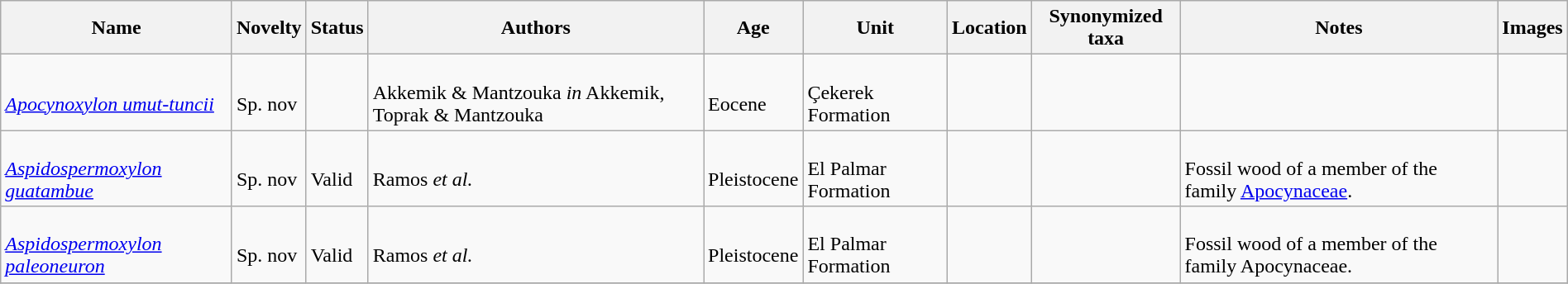<table class="wikitable sortable" align="center" width="100%">
<tr>
<th>Name</th>
<th>Novelty</th>
<th>Status</th>
<th>Authors</th>
<th>Age</th>
<th>Unit</th>
<th>Location</th>
<th>Synonymized taxa</th>
<th>Notes</th>
<th>Images</th>
</tr>
<tr>
<td><br><em><a href='#'>Apocynoxylon umut-tuncii</a></em></td>
<td><br>Sp. nov</td>
<td></td>
<td><br>Akkemik & Mantzouka <em>in</em> Akkemik, Toprak & Mantzouka</td>
<td><br>Eocene</td>
<td><br>Çekerek Formation</td>
<td><br></td>
<td></td>
<td></td>
<td></td>
</tr>
<tr>
<td><br><em><a href='#'>Aspidospermoxylon guatambue</a></em></td>
<td><br>Sp. nov</td>
<td><br>Valid</td>
<td><br>Ramos <em>et al.</em></td>
<td><br>Pleistocene</td>
<td><br>El Palmar Formation</td>
<td><br></td>
<td></td>
<td><br>Fossil wood of a member of the family <a href='#'>Apocynaceae</a>.</td>
<td></td>
</tr>
<tr>
<td><br><em><a href='#'>Aspidospermoxylon paleoneuron</a></em></td>
<td><br>Sp. nov</td>
<td><br>Valid</td>
<td><br>Ramos <em>et al.</em></td>
<td><br>Pleistocene</td>
<td><br>El Palmar Formation</td>
<td><br></td>
<td></td>
<td><br>Fossil wood of a member of the family Apocynaceae.</td>
<td></td>
</tr>
<tr>
</tr>
</table>
